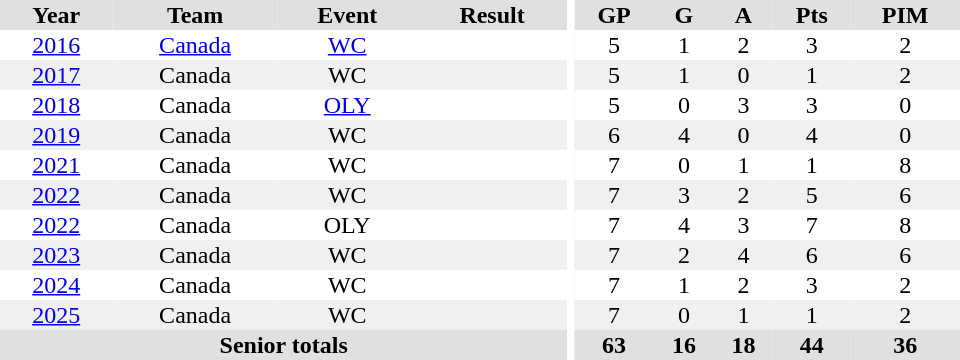<table border="0" cellpadding="1" cellspacing="0" ID="Table3" style="text-align:center; width:40em;">
<tr bgcolor="#e0e0e0">
<th>Year</th>
<th>Team</th>
<th>Event</th>
<th>Result</th>
<th rowspan="102" bgcolor="#ffffff"></th>
<th>GP</th>
<th>G</th>
<th>A</th>
<th>Pts</th>
<th>PIM</th>
</tr>
<tr>
<td><a href='#'>2016</a></td>
<td><a href='#'>Canada</a></td>
<td><a href='#'>WC</a></td>
<td></td>
<td>5</td>
<td>1</td>
<td>2</td>
<td>3</td>
<td>2</td>
</tr>
<tr bgcolor="#f0f0f0">
<td><a href='#'>2017</a></td>
<td>Canada</td>
<td>WC</td>
<td></td>
<td>5</td>
<td>1</td>
<td>0</td>
<td>1</td>
<td>2</td>
</tr>
<tr>
<td><a href='#'>2018</a></td>
<td>Canada</td>
<td><a href='#'>OLY</a></td>
<td></td>
<td>5</td>
<td>0</td>
<td>3</td>
<td>3</td>
<td>0</td>
</tr>
<tr bgcolor="#f0f0f0">
<td><a href='#'>2019</a></td>
<td>Canada</td>
<td>WC</td>
<td></td>
<td>6</td>
<td>4</td>
<td>0</td>
<td>4</td>
<td>0</td>
</tr>
<tr>
<td><a href='#'>2021</a></td>
<td>Canada</td>
<td>WC</td>
<td></td>
<td>7</td>
<td>0</td>
<td>1</td>
<td>1</td>
<td>8</td>
</tr>
<tr bgcolor="#f0f0f0">
<td><a href='#'>2022</a></td>
<td>Canada</td>
<td>WC</td>
<td></td>
<td>7</td>
<td>3</td>
<td>2</td>
<td>5</td>
<td>6</td>
</tr>
<tr>
<td><a href='#'>2022</a></td>
<td>Canada</td>
<td>OLY</td>
<td></td>
<td>7</td>
<td>4</td>
<td>3</td>
<td>7</td>
<td>8</td>
</tr>
<tr bgcolor="#f0f0f0">
<td><a href='#'>2023</a></td>
<td>Canada</td>
<td>WC</td>
<td></td>
<td>7</td>
<td>2</td>
<td>4</td>
<td>6</td>
<td>6</td>
</tr>
<tr>
<td><a href='#'>2024</a></td>
<td>Canada</td>
<td>WC</td>
<td></td>
<td>7</td>
<td>1</td>
<td>2</td>
<td>3</td>
<td>2</td>
</tr>
<tr bgcolor="#f0f0f0">
<td><a href='#'>2025</a></td>
<td>Canada</td>
<td>WC</td>
<td></td>
<td>7</td>
<td>0</td>
<td>1</td>
<td>1</td>
<td>2</td>
</tr>
<tr bgcolor="#e0e0e0">
<th colspan="4">Senior totals</th>
<th>63</th>
<th>16</th>
<th>18</th>
<th>44</th>
<th>36</th>
</tr>
</table>
